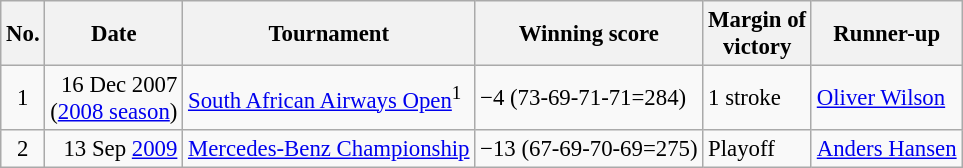<table class="wikitable" style="font-size:95%;">
<tr>
<th>No.</th>
<th>Date</th>
<th>Tournament</th>
<th>Winning score</th>
<th>Margin of<br>victory</th>
<th>Runner-up</th>
</tr>
<tr>
<td align=center>1</td>
<td align=right>16 Dec 2007<br>(<a href='#'>2008 season</a>)</td>
<td><a href='#'>South African Airways Open</a><sup>1</sup></td>
<td>−4 (73-69-71-71=284)</td>
<td>1 stroke</td>
<td> <a href='#'>Oliver Wilson</a></td>
</tr>
<tr>
<td align=center>2</td>
<td align=right>13 Sep <a href='#'>2009</a></td>
<td><a href='#'>Mercedes-Benz Championship</a></td>
<td>−13 (67-69-70-69=275)</td>
<td>Playoff</td>
<td> <a href='#'>Anders Hansen</a></td>
</tr>
</table>
